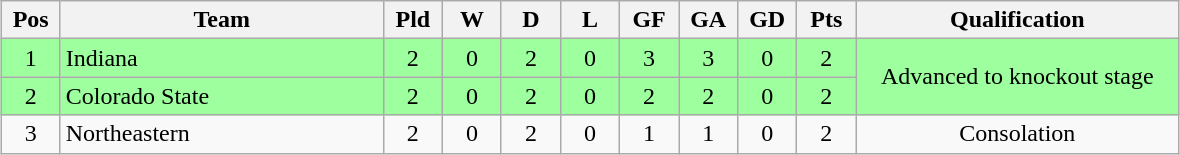<table class="wikitable" style="text-align:center; margin: 1em auto">
<tr>
<th style="width:2em">Pos</th>
<th style="width:13em">Team</th>
<th style="width:2em">Pld</th>
<th style="width:2em">W</th>
<th style="width:2em">D</th>
<th style="width:2em">L</th>
<th style="width:2em">GF</th>
<th style="width:2em">GA</th>
<th style="width:2em">GD</th>
<th style="width:2em">Pts</th>
<th style="width:13em">Qualification</th>
</tr>
<tr bgcolor="#9eff9e">
<td>1</td>
<td style="text-align:left">Indiana</td>
<td>2</td>
<td>0</td>
<td>2</td>
<td>0</td>
<td>3</td>
<td>3</td>
<td>0</td>
<td>2</td>
<td rowspan="2">Advanced to knockout stage</td>
</tr>
<tr bgcolor="#9eff9e">
<td>2</td>
<td style="text-align:left">Colorado State</td>
<td>2</td>
<td>0</td>
<td>2</td>
<td>0</td>
<td>2</td>
<td>2</td>
<td>0</td>
<td>2</td>
</tr>
<tr>
<td>3</td>
<td style="text-align:left">Northeastern</td>
<td>2</td>
<td>0</td>
<td>2</td>
<td>0</td>
<td>1</td>
<td>1</td>
<td>0</td>
<td>2</td>
<td>Consolation</td>
</tr>
</table>
